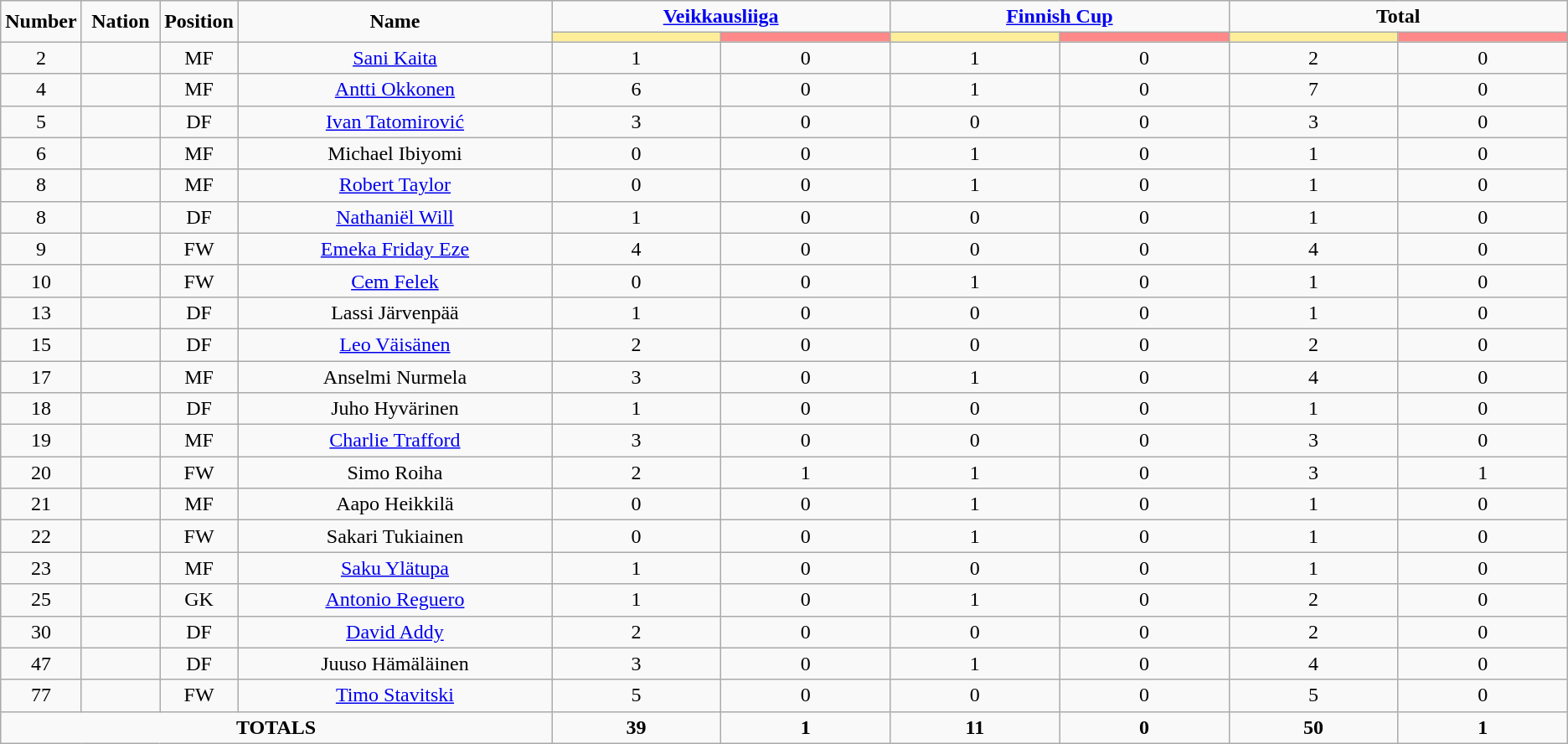<table class="wikitable" style="text-align:center;">
<tr>
<td rowspan="2"  style="width:5%;"><strong>Number</strong></td>
<td rowspan="2"  style="width:5%;"><strong>Nation</strong></td>
<td rowspan="2"  style="width:5%;"><strong>Position</strong></td>
<td rowspan="2"  style="width:20%;"><strong>Name</strong></td>
<td colspan="2"><strong><a href='#'>Veikkausliiga</a></strong></td>
<td colspan="2"><strong><a href='#'>Finnish Cup</a></strong></td>
<td colspan="2"><strong>Total</strong></td>
</tr>
<tr>
<th style="width:60px; background:#fe9;"></th>
<th style="width:60px; background:#ff8888;"></th>
<th style="width:60px; background:#fe9;"></th>
<th style="width:60px; background:#ff8888;"></th>
<th style="width:60px; background:#fe9;"></th>
<th style="width:60px; background:#ff8888;"></th>
</tr>
<tr>
<td>2</td>
<td></td>
<td>MF</td>
<td><a href='#'>Sani Kaita</a></td>
<td>1</td>
<td>0</td>
<td>1</td>
<td>0</td>
<td>2</td>
<td>0</td>
</tr>
<tr>
<td>4</td>
<td></td>
<td>MF</td>
<td><a href='#'>Antti Okkonen</a></td>
<td>6</td>
<td>0</td>
<td>1</td>
<td>0</td>
<td>7</td>
<td>0</td>
</tr>
<tr>
<td>5</td>
<td></td>
<td>DF</td>
<td><a href='#'>Ivan Tatomirović</a></td>
<td>3</td>
<td>0</td>
<td>0</td>
<td>0</td>
<td>3</td>
<td>0</td>
</tr>
<tr>
<td>6</td>
<td></td>
<td>MF</td>
<td>Michael Ibiyomi</td>
<td>0</td>
<td>0</td>
<td>1</td>
<td>0</td>
<td>1</td>
<td>0</td>
</tr>
<tr>
<td>8</td>
<td></td>
<td>MF</td>
<td><a href='#'>Robert Taylor</a></td>
<td>0</td>
<td>0</td>
<td>1</td>
<td>0</td>
<td>1</td>
<td>0</td>
</tr>
<tr>
<td>8</td>
<td></td>
<td>DF</td>
<td><a href='#'>Nathaniël Will</a></td>
<td>1</td>
<td>0</td>
<td>0</td>
<td>0</td>
<td>1</td>
<td>0</td>
</tr>
<tr>
<td>9</td>
<td></td>
<td>FW</td>
<td><a href='#'>Emeka Friday Eze</a></td>
<td>4</td>
<td>0</td>
<td>0</td>
<td>0</td>
<td>4</td>
<td>0</td>
</tr>
<tr>
<td>10</td>
<td></td>
<td>FW</td>
<td><a href='#'>Cem Felek</a></td>
<td>0</td>
<td>0</td>
<td>1</td>
<td>0</td>
<td>1</td>
<td>0</td>
</tr>
<tr>
<td>13</td>
<td></td>
<td>DF</td>
<td>Lassi Järvenpää</td>
<td>1</td>
<td>0</td>
<td>0</td>
<td>0</td>
<td>1</td>
<td>0</td>
</tr>
<tr>
<td>15</td>
<td></td>
<td>DF</td>
<td><a href='#'>Leo Väisänen</a></td>
<td>2</td>
<td>0</td>
<td>0</td>
<td>0</td>
<td>2</td>
<td>0</td>
</tr>
<tr>
<td>17</td>
<td></td>
<td>MF</td>
<td>Anselmi Nurmela</td>
<td>3</td>
<td>0</td>
<td>1</td>
<td>0</td>
<td>4</td>
<td>0</td>
</tr>
<tr>
<td>18</td>
<td></td>
<td>DF</td>
<td>Juho Hyvärinen</td>
<td>1</td>
<td>0</td>
<td>0</td>
<td>0</td>
<td>1</td>
<td>0</td>
</tr>
<tr>
<td>19</td>
<td></td>
<td>MF</td>
<td><a href='#'>Charlie Trafford</a></td>
<td>3</td>
<td>0</td>
<td>0</td>
<td>0</td>
<td>3</td>
<td>0</td>
</tr>
<tr>
<td>20</td>
<td></td>
<td>FW</td>
<td>Simo Roiha</td>
<td>2</td>
<td>1</td>
<td>1</td>
<td>0</td>
<td>3</td>
<td>1</td>
</tr>
<tr>
<td>21</td>
<td></td>
<td>MF</td>
<td>Aapo Heikkilä</td>
<td>0</td>
<td>0</td>
<td>1</td>
<td>0</td>
<td>1</td>
<td>0</td>
</tr>
<tr>
<td>22</td>
<td></td>
<td>FW</td>
<td>Sakari Tukiainen</td>
<td>0</td>
<td>0</td>
<td>1</td>
<td>0</td>
<td>1</td>
<td>0</td>
</tr>
<tr>
<td>23</td>
<td></td>
<td>MF</td>
<td><a href='#'>Saku Ylätupa</a></td>
<td>1</td>
<td>0</td>
<td>0</td>
<td>0</td>
<td>1</td>
<td>0</td>
</tr>
<tr>
<td>25</td>
<td></td>
<td>GK</td>
<td><a href='#'>Antonio Reguero</a></td>
<td>1</td>
<td>0</td>
<td>1</td>
<td>0</td>
<td>2</td>
<td>0</td>
</tr>
<tr>
<td>30</td>
<td></td>
<td>DF</td>
<td><a href='#'>David Addy</a></td>
<td>2</td>
<td>0</td>
<td>0</td>
<td>0</td>
<td>2</td>
<td>0</td>
</tr>
<tr>
<td>47</td>
<td></td>
<td>DF</td>
<td>Juuso Hämäläinen</td>
<td>3</td>
<td>0</td>
<td>1</td>
<td>0</td>
<td>4</td>
<td>0</td>
</tr>
<tr>
<td>77</td>
<td></td>
<td>FW</td>
<td><a href='#'>Timo Stavitski</a></td>
<td>5</td>
<td>0</td>
<td>0</td>
<td>0</td>
<td>5</td>
<td>0</td>
</tr>
<tr>
<td colspan="4"><strong>TOTALS</strong></td>
<td><strong>39</strong></td>
<td><strong>1</strong></td>
<td><strong>11</strong></td>
<td><strong>0</strong></td>
<td><strong>50</strong></td>
<td><strong>1</strong></td>
</tr>
</table>
